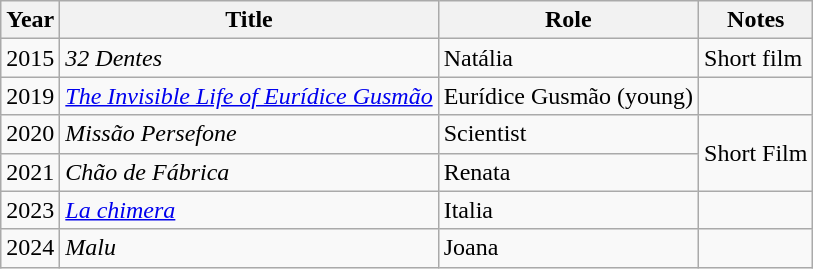<table class="wikitable">
<tr>
<th>Year</th>
<th>Title</th>
<th>Role</th>
<th>Notes</th>
</tr>
<tr>
<td>2015</td>
<td><em>32 Dentes</em></td>
<td>Natália</td>
<td>Short film</td>
</tr>
<tr>
<td>2019</td>
<td><em><a href='#'>The Invisible Life of Eurídice Gusmão</a></em></td>
<td>Eurídice Gusmão (young)</td>
<td></td>
</tr>
<tr>
<td>2020</td>
<td><em>Missão Persefone</em></td>
<td>Scientist</td>
<td rowspan="2">Short Film</td>
</tr>
<tr>
<td>2021</td>
<td><em>Chão de Fábrica</em></td>
<td>Renata</td>
</tr>
<tr>
<td>2023</td>
<td><em><a href='#'>La chimera</a></em></td>
<td>Italia</td>
<td></td>
</tr>
<tr>
<td>2024</td>
<td><em>Malu</em></td>
<td>Joana</td>
<td></td>
</tr>
</table>
